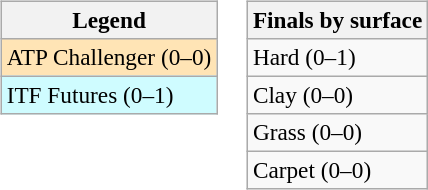<table>
<tr valign=top>
<td><br><table class=wikitable style=font-size:97%>
<tr>
<th>Legend</th>
</tr>
<tr bgcolor=moccasin>
<td>ATP Challenger (0–0)</td>
</tr>
<tr bgcolor=cffcff>
<td>ITF Futures (0–1)</td>
</tr>
</table>
</td>
<td><br><table class=wikitable style=font-size:97%>
<tr>
<th>Finals by surface</th>
</tr>
<tr>
<td>Hard (0–1)</td>
</tr>
<tr>
<td>Clay (0–0)</td>
</tr>
<tr>
<td>Grass (0–0)</td>
</tr>
<tr>
<td>Carpet (0–0)</td>
</tr>
</table>
</td>
</tr>
</table>
